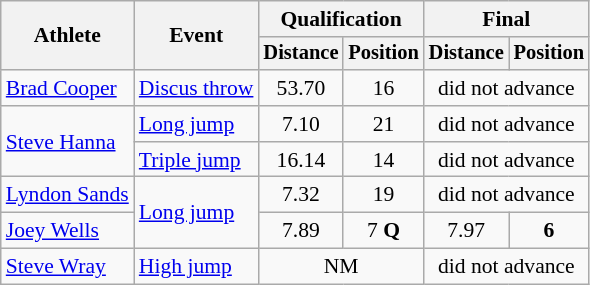<table class=wikitable style="font-size:90%">
<tr>
<th rowspan="2">Athlete</th>
<th rowspan="2">Event</th>
<th colspan="2">Qualification</th>
<th colspan="2">Final</th>
</tr>
<tr style="font-size:95%">
<th>Distance</th>
<th>Position</th>
<th>Distance</th>
<th>Position</th>
</tr>
<tr align=center>
<td align=left><a href='#'>Brad Cooper</a></td>
<td align=left><a href='#'>Discus throw</a></td>
<td>53.70</td>
<td>16</td>
<td colspan=2>did not advance</td>
</tr>
<tr align=center>
<td align=left rowspan=2><a href='#'>Steve Hanna</a></td>
<td align=left><a href='#'>Long jump</a></td>
<td>7.10</td>
<td>21</td>
<td colspan=2>did not advance</td>
</tr>
<tr align=center>
<td align=left><a href='#'>Triple jump</a></td>
<td>16.14</td>
<td>14</td>
<td colspan=2>did not advance</td>
</tr>
<tr align=center>
<td align=left><a href='#'>Lyndon Sands</a></td>
<td align=left rowspan=2><a href='#'>Long jump</a></td>
<td>7.32</td>
<td>19</td>
<td colspan=2>did not advance</td>
</tr>
<tr align=center>
<td align=left><a href='#'>Joey Wells</a></td>
<td>7.89</td>
<td>7 <strong>Q</strong></td>
<td>7.97</td>
<td><strong>6</strong></td>
</tr>
<tr align=center>
<td align=left><a href='#'>Steve Wray</a></td>
<td align=left><a href='#'>High jump</a></td>
<td colspan=2>NM</td>
<td colspan=2>did not advance</td>
</tr>
</table>
